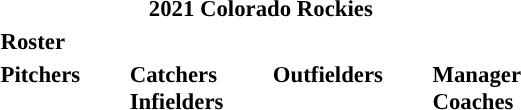<table class="toccolours" style="font-size: 95%;">
<tr>
<th colspan="10">2021 Colorado Rockies</th>
</tr>
<tr>
<td colspan="10"><strong>Roster</strong></td>
</tr>
<tr>
<td valign="top"><strong>Pitchers</strong><br>























</td>
<td width="25px"></td>
<td valign="top"><strong>Catchers</strong><br>

<strong>Infielders</strong>









</td>
<td width="25px"></td>
<td valign="top"><strong>Outfielders</strong><br>






</td>
<td width="25px"></td>
<td valign="top"><strong>Manager</strong><br>
<strong>Coaches</strong>
 
 
 
 
 
  
 
 
 
 </td>
</tr>
<tr>
</tr>
</table>
